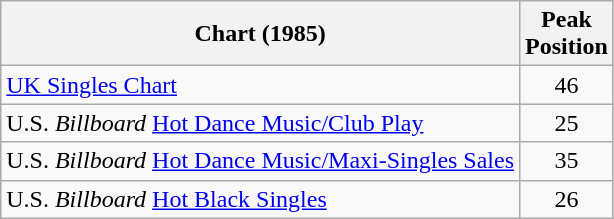<table class="wikitable">
<tr>
<th>Chart (1985)</th>
<th>Peak<br>Position</th>
</tr>
<tr>
<td><a href='#'>UK Singles Chart</a></td>
<td align="center">46</td>
</tr>
<tr>
<td>U.S. <em>Billboard</em> <a href='#'>Hot Dance Music/Club Play</a></td>
<td align="center">25</td>
</tr>
<tr>
<td>U.S. <em>Billboard</em> <a href='#'>Hot Dance Music/Maxi-Singles Sales</a></td>
<td align="center">35</td>
</tr>
<tr>
<td>U.S. <em>Billboard</em> <a href='#'>Hot Black Singles</a></td>
<td align="center">26</td>
</tr>
</table>
